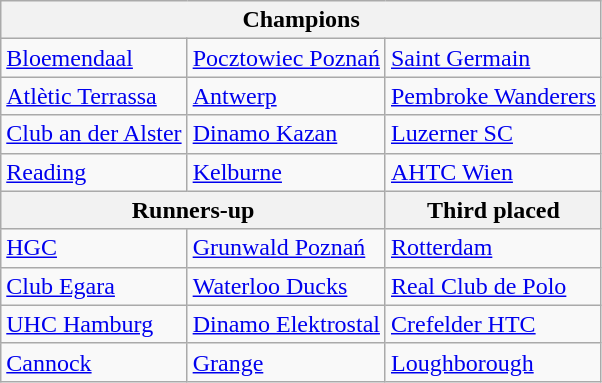<table class=wikitable>
<tr>
<th colspan=3>Champions</th>
</tr>
<tr>
<td> <a href='#'>Bloemendaal</a></td>
<td> <a href='#'>Pocztowiec Poznań</a></td>
<td> <a href='#'>Saint Germain</a></td>
</tr>
<tr>
<td> <a href='#'>Atlètic Terrassa</a></td>
<td> <a href='#'>Antwerp</a></td>
<td> <a href='#'>Pembroke Wanderers</a></td>
</tr>
<tr>
<td> <a href='#'>Club an der Alster</a></td>
<td> <a href='#'>Dinamo Kazan</a></td>
<td> <a href='#'>Luzerner SC</a></td>
</tr>
<tr>
<td> <a href='#'>Reading</a></td>
<td> <a href='#'>Kelburne</a></td>
<td> <a href='#'>AHTC Wien</a></td>
</tr>
<tr>
<th colspan=2>Runners-up</th>
<th>Third placed</th>
</tr>
<tr>
<td> <a href='#'>HGC</a></td>
<td> <a href='#'>Grunwald Poznań</a></td>
<td> <a href='#'>Rotterdam</a></td>
</tr>
<tr>
<td> <a href='#'>Club Egara</a></td>
<td> <a href='#'>Waterloo Ducks</a></td>
<td> <a href='#'>Real Club de Polo</a></td>
</tr>
<tr>
<td> <a href='#'>UHC Hamburg</a></td>
<td> <a href='#'>Dinamo Elektrostal</a></td>
<td> <a href='#'>Crefelder HTC</a></td>
</tr>
<tr>
<td> <a href='#'>Cannock</a></td>
<td> <a href='#'>Grange</a></td>
<td> <a href='#'>Loughborough</a></td>
</tr>
</table>
